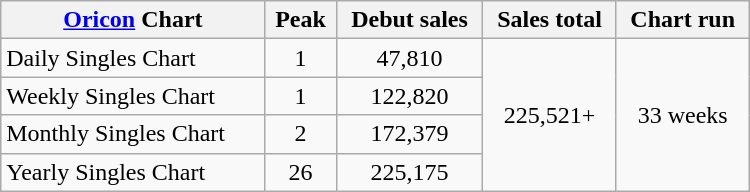<table class="wikitable" style="width:500px;">
<tr>
<th style="text-align:center;"><a href='#'>Oricon</a> Chart</th>
<th style="text-align:center;">Peak</th>
<th style="text-align:center;">Debut sales</th>
<th style="text-align:center;">Sales total</th>
<th style="text"-align:center;">Chart run</th>
</tr>
<tr>
<td align="left">Daily Singles Chart</td>
<td style="text-align:center;">1</td>
<td style="text-align:center;" rowspan="1">47,810</td>
<td style="text-align:center;" rowspan="4">225,521+</td>
<td style="text-align:center;" rowspan="4">33 weeks</td>
</tr>
<tr>
<td align="left">Weekly Singles Chart</td>
<td style="text-align:center;">1</td>
<td style="text-align:center;" rowspan="1">122,820</td>
</tr>
<tr>
<td align="left">Monthly Singles Chart</td>
<td style="text-align:center;">2</td>
<td style="text-align:center;" rowspan="1">172,379</td>
</tr>
<tr>
<td align="left">Yearly Singles Chart</td>
<td style="text-align:center;">26</td>
<td style="text-align:center;" rowspan="1">225,175</td>
</tr>
</table>
